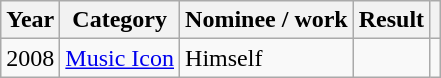<table class="wikitable">
<tr>
<th>Year</th>
<th>Category</th>
<th>Nominee / work</th>
<th>Result</th>
<th></th>
</tr>
<tr>
<td>2008</td>
<td><a href='#'>Music Icon</a></td>
<td>Himself</td>
<td></td>
<td><br></td>
</tr>
</table>
